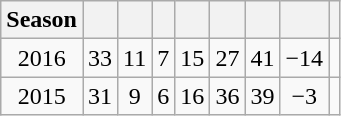<table class="wikitable" style="text-align:center;">
<tr>
<th>Season</th>
<th></th>
<th></th>
<th></th>
<th></th>
<th></th>
<th></th>
<th></th>
<th></th>
</tr>
<tr>
<td>2016</td>
<td>33</td>
<td>11</td>
<td>7</td>
<td>15</td>
<td>27</td>
<td>41</td>
<td>−14</td>
<td></td>
</tr>
<tr>
<td>2015</td>
<td>31</td>
<td>9</td>
<td>6</td>
<td>16</td>
<td>36</td>
<td>39</td>
<td>−3</td>
<td></td>
</tr>
</table>
